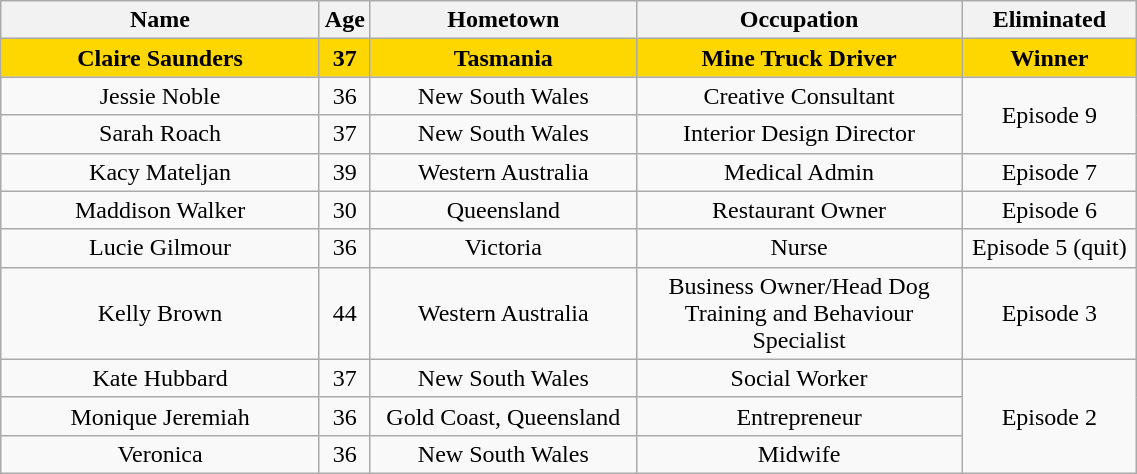<table class="wikitable plainrowheaders" style="text-align:center; width:60%; font-size:100%;">
<tr>
<th width=250>Name</th>
<th width=25>Age</th>
<th width=200>Hometown</th>
<th width=250>Occupation</th>
<th width=120>Eliminated</th>
</tr>
<tr bgcolor="gold"|>
<td><strong>Claire Saunders</strong></td>
<td><strong>37</strong></td>
<td><strong>Tasmania</strong></td>
<td><strong>Mine Truck Driver</strong></td>
<td><strong>Winner</strong></td>
</tr>
<tr>
<td>Jessie Noble</td>
<td>36</td>
<td>New South Wales</td>
<td>Creative Consultant</td>
<td rowspan="2">Episode 9</td>
</tr>
<tr>
<td>Sarah Roach</td>
<td>37</td>
<td>New South Wales</td>
<td>Interior Design Director</td>
</tr>
<tr>
<td>Kacy Mateljan</td>
<td>39</td>
<td>Western Australia</td>
<td>Medical Admin</td>
<td>Episode 7</td>
</tr>
<tr>
<td>Maddison Walker</td>
<td>30</td>
<td>Queensland</td>
<td>Restaurant Owner</td>
<td>Episode 6</td>
</tr>
<tr>
<td>Lucie Gilmour</td>
<td>36</td>
<td>Victoria</td>
<td>Nurse</td>
<td>Episode 5 (quit)</td>
</tr>
<tr>
<td>Kelly Brown</td>
<td>44</td>
<td>Western Australia</td>
<td>Business Owner/Head Dog Training and Behaviour Specialist</td>
<td>Episode 3</td>
</tr>
<tr>
<td>Kate Hubbard</td>
<td>37</td>
<td>New South Wales</td>
<td>Social Worker</td>
<td rowspan="3">Episode 2</td>
</tr>
<tr>
<td>Monique Jeremiah</td>
<td>36</td>
<td>Gold Coast, Queensland</td>
<td>Entrepreneur</td>
</tr>
<tr>
<td>Veronica</td>
<td>36</td>
<td>New South Wales</td>
<td>Midwife</td>
</tr>
</table>
